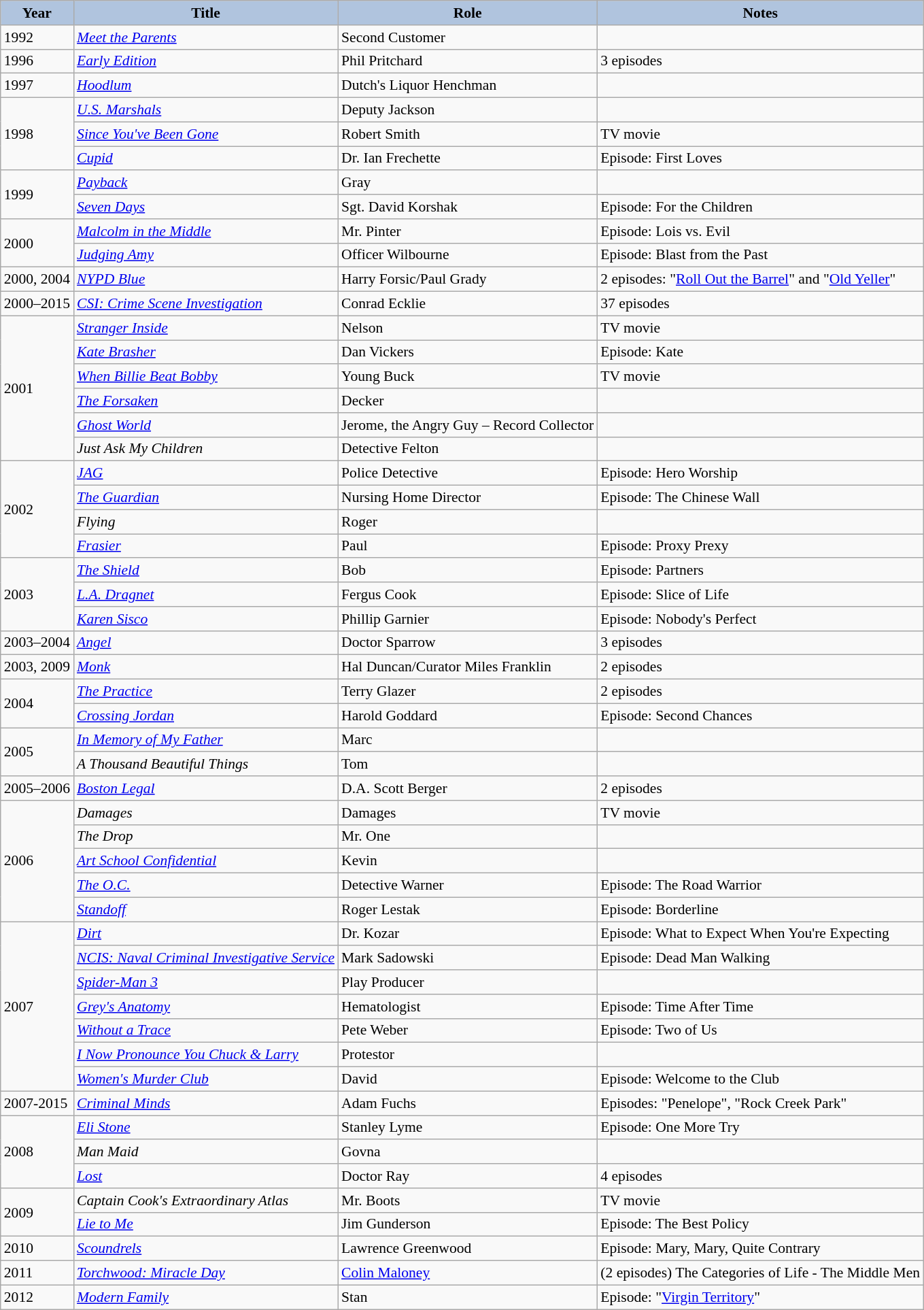<table class="wikitable" style="font-size:90%;">
<tr>
<th style="background:#B0C4DE;">Year</th>
<th style="background:#B0C4DE;">Title</th>
<th style="background:#B0C4DE;">Role</th>
<th style="background:#B0C4DE;">Notes</th>
</tr>
<tr>
<td>1992</td>
<td><em><a href='#'>Meet the Parents</a></em></td>
<td>Second Customer</td>
<td></td>
</tr>
<tr>
<td>1996</td>
<td><em><a href='#'>Early Edition</a></em></td>
<td>Phil Pritchard</td>
<td>3 episodes</td>
</tr>
<tr>
<td>1997</td>
<td><em><a href='#'>Hoodlum</a></em></td>
<td>Dutch's Liquor Henchman</td>
<td></td>
</tr>
<tr>
<td rowspan=3>1998</td>
<td><em><a href='#'>U.S. Marshals</a></em></td>
<td>Deputy Jackson</td>
<td></td>
</tr>
<tr>
<td><em><a href='#'>Since You've Been Gone</a></em></td>
<td>Robert Smith</td>
<td>TV movie</td>
</tr>
<tr>
<td><em><a href='#'>Cupid</a></em></td>
<td>Dr. Ian Frechette</td>
<td>Episode: First Loves</td>
</tr>
<tr>
<td rowspan=2>1999</td>
<td><em><a href='#'>Payback</a></em></td>
<td>Gray</td>
<td></td>
</tr>
<tr>
<td><em><a href='#'>Seven Days</a></em></td>
<td>Sgt. David Korshak</td>
<td>Episode: For the Children</td>
</tr>
<tr>
<td rowspan=2>2000</td>
<td><em><a href='#'>Malcolm in the Middle</a></em></td>
<td>Mr. Pinter</td>
<td>Episode: Lois vs. Evil</td>
</tr>
<tr>
<td><em><a href='#'>Judging Amy</a></em></td>
<td>Officer Wilbourne</td>
<td>Episode: Blast from the Past</td>
</tr>
<tr>
<td>2000, 2004</td>
<td><em><a href='#'>NYPD Blue</a></em></td>
<td>Harry Forsic/Paul Grady</td>
<td>2 episodes: "<a href='#'>Roll Out the Barrel</a>" and "<a href='#'>Old Yeller</a>"</td>
</tr>
<tr>
<td>2000–2015</td>
<td><em><a href='#'>CSI: Crime Scene Investigation</a></em></td>
<td>Conrad Ecklie</td>
<td>37 episodes</td>
</tr>
<tr>
<td rowspan=6>2001</td>
<td><em><a href='#'>Stranger Inside</a></em></td>
<td>Nelson</td>
<td>TV movie</td>
</tr>
<tr>
<td><em><a href='#'>Kate Brasher</a></em></td>
<td>Dan Vickers</td>
<td>Episode: Kate</td>
</tr>
<tr>
<td><em><a href='#'>When Billie Beat Bobby</a></em></td>
<td>Young Buck</td>
<td>TV movie</td>
</tr>
<tr>
<td><em><a href='#'>The Forsaken</a></em></td>
<td>Decker</td>
<td></td>
</tr>
<tr>
<td><em><a href='#'>Ghost World</a></em></td>
<td>Jerome, the Angry Guy – Record Collector</td>
<td></td>
</tr>
<tr>
<td><em>Just Ask My Children</em></td>
<td>Detective Felton</td>
<td></td>
</tr>
<tr>
<td rowspan=4>2002</td>
<td><em><a href='#'>JAG</a></em></td>
<td>Police Detective</td>
<td>Episode: Hero Worship</td>
</tr>
<tr>
<td><em><a href='#'>The Guardian</a></em></td>
<td>Nursing Home Director</td>
<td>Episode: The Chinese Wall</td>
</tr>
<tr>
<td><em>Flying</em></td>
<td>Roger</td>
<td></td>
</tr>
<tr>
<td><em><a href='#'>Frasier</a></em></td>
<td>Paul</td>
<td>Episode: Proxy Prexy</td>
</tr>
<tr>
<td rowspan=3>2003</td>
<td><em><a href='#'>The Shield</a></em></td>
<td>Bob</td>
<td>Episode: Partners</td>
</tr>
<tr>
<td><em><a href='#'>L.A. Dragnet</a></em></td>
<td>Fergus Cook</td>
<td>Episode: Slice of Life</td>
</tr>
<tr>
<td><em><a href='#'>Karen Sisco</a></em></td>
<td>Phillip Garnier</td>
<td>Episode: Nobody's Perfect</td>
</tr>
<tr>
<td>2003–2004</td>
<td><em><a href='#'>Angel</a></em></td>
<td>Doctor Sparrow</td>
<td>3 episodes</td>
</tr>
<tr>
<td>2003, 2009</td>
<td><em><a href='#'>Monk</a></em></td>
<td>Hal Duncan/Curator Miles Franklin</td>
<td>2 episodes</td>
</tr>
<tr>
<td rowspan=2>2004</td>
<td><em><a href='#'>The Practice</a></em></td>
<td>Terry Glazer</td>
<td>2 episodes</td>
</tr>
<tr>
<td><em><a href='#'>Crossing Jordan</a></em></td>
<td>Harold Goddard</td>
<td>Episode: Second Chances</td>
</tr>
<tr>
<td rowspan=2>2005</td>
<td><em><a href='#'>In Memory of My Father</a></em></td>
<td>Marc</td>
<td></td>
</tr>
<tr>
<td><em>A Thousand Beautiful Things</em></td>
<td>Tom</td>
<td></td>
</tr>
<tr>
<td>2005–2006</td>
<td><em><a href='#'>Boston Legal</a></em></td>
<td>D.A. Scott Berger</td>
<td>2 episodes</td>
</tr>
<tr>
<td rowspan=5>2006</td>
<td><em>Damages</em></td>
<td>Damages</td>
<td>TV movie</td>
</tr>
<tr>
<td><em>The Drop</em></td>
<td>Mr. One</td>
<td></td>
</tr>
<tr>
<td><em><a href='#'>Art School Confidential</a></em></td>
<td>Kevin</td>
<td></td>
</tr>
<tr>
<td><em><a href='#'>The O.C.</a></em></td>
<td>Detective Warner</td>
<td>Episode: The Road Warrior</td>
</tr>
<tr>
<td><em><a href='#'>Standoff</a></em></td>
<td>Roger Lestak</td>
<td>Episode: Borderline</td>
</tr>
<tr>
<td rowspan=7>2007</td>
<td><em><a href='#'>Dirt</a></em></td>
<td>Dr. Kozar</td>
<td>Episode: What to Expect When You're Expecting</td>
</tr>
<tr>
<td><em><a href='#'>NCIS: Naval Criminal Investigative Service</a></em></td>
<td>Mark Sadowski</td>
<td>Episode: Dead Man Walking</td>
</tr>
<tr>
<td><em><a href='#'>Spider-Man 3</a></em></td>
<td>Play Producer</td>
<td></td>
</tr>
<tr>
<td><em><a href='#'>Grey's Anatomy</a></em></td>
<td>Hematologist</td>
<td>Episode: Time After Time</td>
</tr>
<tr>
<td><em><a href='#'>Without a Trace</a></em></td>
<td>Pete Weber</td>
<td>Episode: Two of Us</td>
</tr>
<tr>
<td><em><a href='#'>I Now Pronounce You Chuck & Larry</a></em></td>
<td>Protestor</td>
<td></td>
</tr>
<tr>
<td><em><a href='#'>Women's Murder Club</a></em></td>
<td>David</td>
<td>Episode: Welcome to the Club</td>
</tr>
<tr>
<td rowspan=1>2007-2015</td>
<td><em><a href='#'>Criminal Minds</a></em></td>
<td>Adam Fuchs</td>
<td>Episodes: "Penelope", "Rock Creek Park"</td>
</tr>
<tr>
<td rowspan=3>2008</td>
<td><em><a href='#'>Eli Stone</a></em></td>
<td>Stanley Lyme</td>
<td>Episode: One More Try</td>
</tr>
<tr>
<td><em>Man Maid</em></td>
<td>Govna</td>
<td></td>
</tr>
<tr>
<td><em><a href='#'>Lost</a></em></td>
<td>Doctor Ray</td>
<td>4 episodes</td>
</tr>
<tr>
<td rowspan=2>2009</td>
<td><em>Captain Cook's Extraordinary Atlas</em></td>
<td>Mr. Boots</td>
<td>TV movie</td>
</tr>
<tr>
<td><em><a href='#'>Lie to Me</a></em></td>
<td>Jim Gunderson</td>
<td>Episode: The Best Policy</td>
</tr>
<tr>
<td>2010</td>
<td><em><a href='#'>Scoundrels</a></em></td>
<td>Lawrence Greenwood</td>
<td>Episode: Mary, Mary, Quite Contrary</td>
</tr>
<tr>
<td>2011</td>
<td><em><a href='#'>Torchwood: Miracle Day</a></em></td>
<td><a href='#'>Colin Maloney</a></td>
<td>(2 episodes)  The Categories of Life - The Middle Men</td>
</tr>
<tr>
<td>2012</td>
<td><em><a href='#'>Modern Family</a></em></td>
<td>Stan</td>
<td>Episode: "<a href='#'>Virgin Territory</a>"</td>
</tr>
</table>
